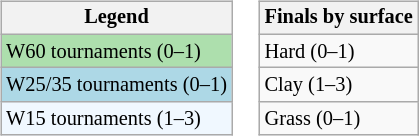<table>
<tr valign=top>
<td><br><table class=wikitable style="font-size:85%">
<tr>
<th>Legend</th>
</tr>
<tr style="background:#addfad;">
<td>W60 tournaments (0–1)</td>
</tr>
<tr style="background:lightblue;">
<td>W25/35 tournaments (0–1)</td>
</tr>
<tr style="background:#f0f8ff;">
<td>W15 tournaments (1–3)</td>
</tr>
</table>
</td>
<td><br><table class=wikitable style="font-size:85%">
<tr>
<th>Finals by surface</th>
</tr>
<tr>
<td>Hard (0–1)</td>
</tr>
<tr>
<td>Clay (1–3)</td>
</tr>
<tr>
<td>Grass (0–1)</td>
</tr>
</table>
</td>
</tr>
</table>
